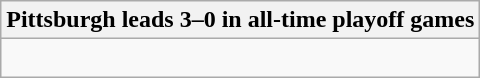<table class="wikitable collapsible collapsed">
<tr>
<th>Pittsburgh leads 3–0 in all-time playoff games</th>
</tr>
<tr>
<td><br>

</td>
</tr>
</table>
